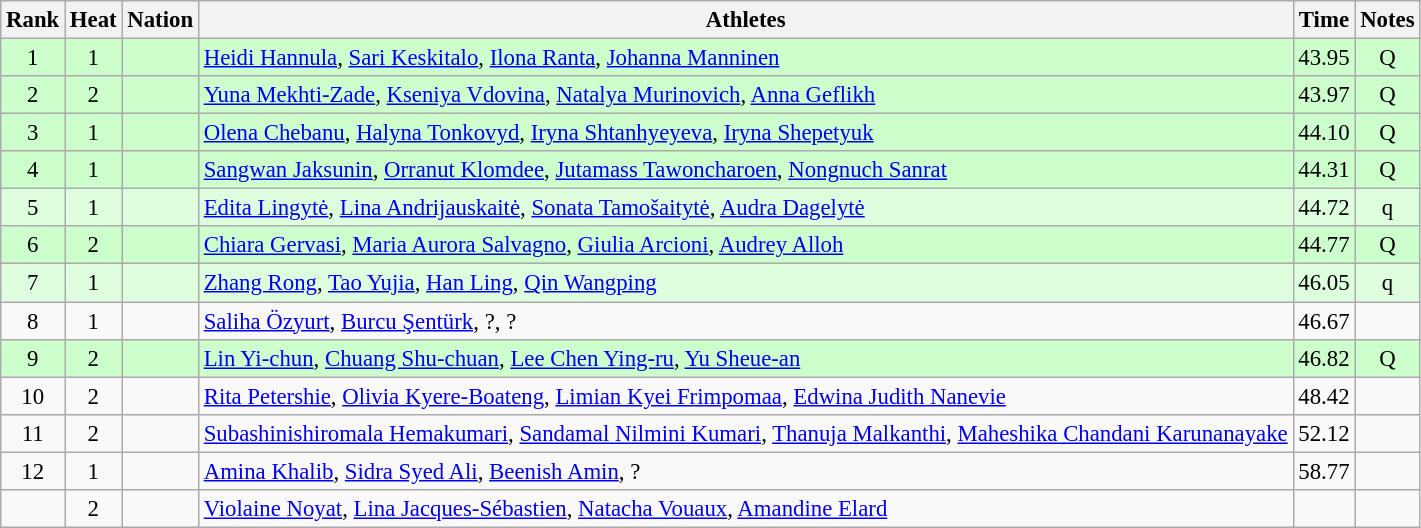<table class="wikitable sortable" style="text-align:center;font-size:95%">
<tr>
<th>Rank</th>
<th>Heat</th>
<th>Nation</th>
<th>Athletes</th>
<th>Time</th>
<th>Notes</th>
</tr>
<tr bgcolor=ccffcc>
<td>1</td>
<td>1</td>
<td align=left></td>
<td align=left><a href='#'>Heidi Hannula</a>, <a href='#'>Sari Keskitalo</a>, <a href='#'>Ilona Ranta</a>, <a href='#'>Johanna Manninen</a></td>
<td>43.95</td>
<td>Q</td>
</tr>
<tr bgcolor=ccffcc>
<td>2</td>
<td>2</td>
<td align=left></td>
<td align=left><a href='#'>Yuna Mekhti-Zade</a>, <a href='#'>Kseniya Vdovina</a>, <a href='#'>Natalya Murinovich</a>, <a href='#'>Anna Geflikh</a></td>
<td>43.97</td>
<td>Q</td>
</tr>
<tr bgcolor=ccffcc>
<td>3</td>
<td>1</td>
<td align=left></td>
<td align=left><a href='#'>Olena Chebanu</a>, <a href='#'>Halyna Tonkovyd</a>, <a href='#'>Iryna Shtanhyeyeva</a>, <a href='#'>Iryna Shepetyuk</a></td>
<td>44.10</td>
<td>Q</td>
</tr>
<tr bgcolor=ccffcc>
<td>4</td>
<td>1</td>
<td align=left></td>
<td align=left><a href='#'>Sangwan Jaksunin</a>, <a href='#'>Orranut Klomdee</a>, <a href='#'>Jutamass Tawoncharoen</a>, <a href='#'>Nongnuch Sanrat</a></td>
<td>44.31</td>
<td>Q</td>
</tr>
<tr bgcolor=ddffdd>
<td>5</td>
<td>1</td>
<td align=left></td>
<td align=left><a href='#'>Edita Lingytė</a>, <a href='#'>Lina Andrijauskaitė</a>, <a href='#'>Sonata Tamošaitytė</a>, <a href='#'>Audra Dagelytė</a></td>
<td>44.72</td>
<td>q</td>
</tr>
<tr bgcolor=ccffcc>
<td>6</td>
<td>2</td>
<td align=left></td>
<td align=left><a href='#'>Chiara Gervasi</a>, <a href='#'>Maria Aurora Salvagno</a>, <a href='#'>Giulia Arcioni</a>, <a href='#'>Audrey Alloh</a></td>
<td>44.77</td>
<td>Q</td>
</tr>
<tr bgcolor=ddffdd>
<td>7</td>
<td>1</td>
<td align=left></td>
<td align=left><a href='#'>Zhang Rong</a>, <a href='#'>Tao Yujia</a>, <a href='#'>Han Ling</a>, <a href='#'>Qin Wangping</a></td>
<td>46.05</td>
<td>q</td>
</tr>
<tr>
<td>8</td>
<td>1</td>
<td align=left></td>
<td align=left><a href='#'>Saliha Özyurt</a>, <a href='#'>Burcu Şentürk</a>, ?, ?</td>
<td>46.67</td>
<td></td>
</tr>
<tr bgcolor=ccffcc>
<td>9</td>
<td>2</td>
<td align=left></td>
<td align=left><a href='#'>Lin Yi-chun</a>, <a href='#'>Chuang Shu-chuan</a>, <a href='#'>Lee Chen Ying-ru</a>, <a href='#'>Yu Sheue-an</a></td>
<td>46.82</td>
<td>Q</td>
</tr>
<tr>
<td>10</td>
<td>2</td>
<td align=left></td>
<td align=left><a href='#'>Rita Petershie</a>, <a href='#'>Olivia Kyere-Boateng</a>, <a href='#'>Limian Kyei Frimpomaa</a>, <a href='#'>Edwina Judith Nanevie</a></td>
<td>48.42</td>
<td></td>
</tr>
<tr>
<td>11</td>
<td>2</td>
<td align=left></td>
<td align=left><a href='#'>Subashinishiromala Hemakumari</a>, <a href='#'>Sandamal Nilmini Kumari</a>, <a href='#'>Thanuja Malkanthi</a>, <a href='#'>Maheshika Chandani Karunanayake</a></td>
<td>52.12</td>
<td></td>
</tr>
<tr>
<td>12</td>
<td>1</td>
<td align=left></td>
<td align=left><a href='#'>Amina Khalib</a>, <a href='#'>Sidra Syed Ali</a>, <a href='#'>Beenish Amin</a>, ?</td>
<td>58.77</td>
<td></td>
</tr>
<tr>
<td></td>
<td>2</td>
<td align=left></td>
<td align=left><a href='#'>Violaine Noyat</a>, <a href='#'>Lina Jacques-Sébastien</a>, <a href='#'>Natacha Vouaux</a>, <a href='#'>Amandine Elard</a></td>
<td></td>
<td></td>
</tr>
</table>
